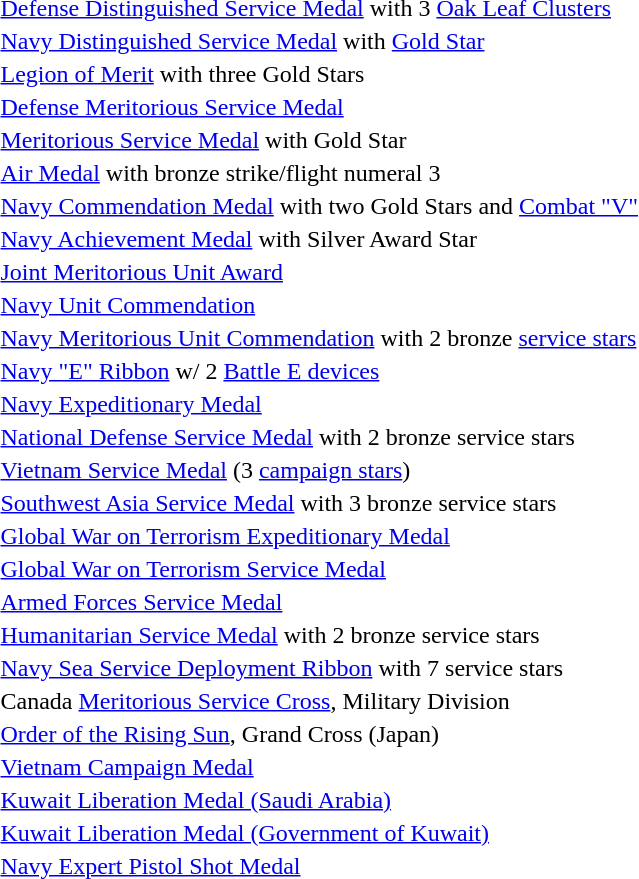<table>
<tr>
<td></td>
</tr>
<tr>
<td></td>
</tr>
<tr>
<td></td>
<td><a href='#'>Defense Distinguished Service Medal</a> with 3 <a href='#'>Oak Leaf Clusters</a></td>
</tr>
<tr>
<td></td>
<td><a href='#'>Navy Distinguished Service Medal</a> with <a href='#'>Gold Star</a></td>
</tr>
<tr>
<td></td>
<td><a href='#'>Legion of Merit</a> with three Gold Stars</td>
</tr>
<tr>
<td></td>
<td><a href='#'>Defense Meritorious Service Medal</a></td>
</tr>
<tr>
<td></td>
<td><a href='#'>Meritorious Service Medal</a> with Gold Star</td>
</tr>
<tr>
<td><span></span></td>
<td><a href='#'>Air Medal</a> with bronze strike/flight numeral 3</td>
</tr>
<tr>
<td></td>
<td><a href='#'>Navy Commendation Medal</a> with two Gold Stars and <a href='#'>Combat "V"</a></td>
</tr>
<tr>
<td></td>
<td><a href='#'>Navy Achievement Medal</a> with Silver Award Star</td>
</tr>
<tr>
<td></td>
<td><a href='#'>Joint Meritorious Unit Award</a></td>
</tr>
<tr>
<td></td>
<td><a href='#'>Navy Unit Commendation</a></td>
</tr>
<tr>
<td></td>
<td><a href='#'>Navy Meritorious Unit Commendation</a> with 2 bronze <a href='#'>service stars</a></td>
</tr>
<tr>
<td></td>
<td><a href='#'>Navy "E" Ribbon</a> w/ 2 <a href='#'>Battle E devices</a></td>
</tr>
<tr>
<td></td>
<td><a href='#'>Navy Expeditionary Medal</a></td>
</tr>
<tr>
<td></td>
<td><a href='#'>National Defense Service Medal</a> with 2 bronze service stars</td>
</tr>
<tr>
<td></td>
<td><a href='#'>Vietnam Service Medal</a> (3 <a href='#'>campaign stars</a>)</td>
</tr>
<tr>
<td></td>
<td><a href='#'>Southwest Asia Service Medal</a> with 3 bronze service stars</td>
</tr>
<tr>
<td></td>
<td><a href='#'>Global War on Terrorism Expeditionary Medal</a></td>
</tr>
<tr>
<td></td>
<td><a href='#'>Global War on Terrorism Service Medal</a></td>
</tr>
<tr>
<td></td>
<td><a href='#'>Armed Forces Service Medal</a></td>
</tr>
<tr>
<td></td>
<td><a href='#'>Humanitarian Service Medal</a> with 2 bronze service stars</td>
</tr>
<tr>
<td></td>
<td><a href='#'>Navy Sea Service Deployment Ribbon</a> with 7 service stars</td>
</tr>
<tr>
<td></td>
<td>Canada <a href='#'>Meritorious Service Cross</a>, Military Division</td>
</tr>
<tr>
<td></td>
<td><a href='#'>Order of the Rising Sun</a>, Grand Cross (Japan)</td>
</tr>
<tr>
<td></td>
<td><a href='#'>Vietnam Campaign Medal</a></td>
</tr>
<tr>
<td></td>
<td><a href='#'>Kuwait Liberation Medal (Saudi Arabia)</a></td>
</tr>
<tr>
<td></td>
<td><a href='#'>Kuwait Liberation Medal (Government of Kuwait)</a></td>
</tr>
<tr>
<td></td>
<td><a href='#'>Navy Expert Pistol Shot Medal</a></td>
</tr>
</table>
